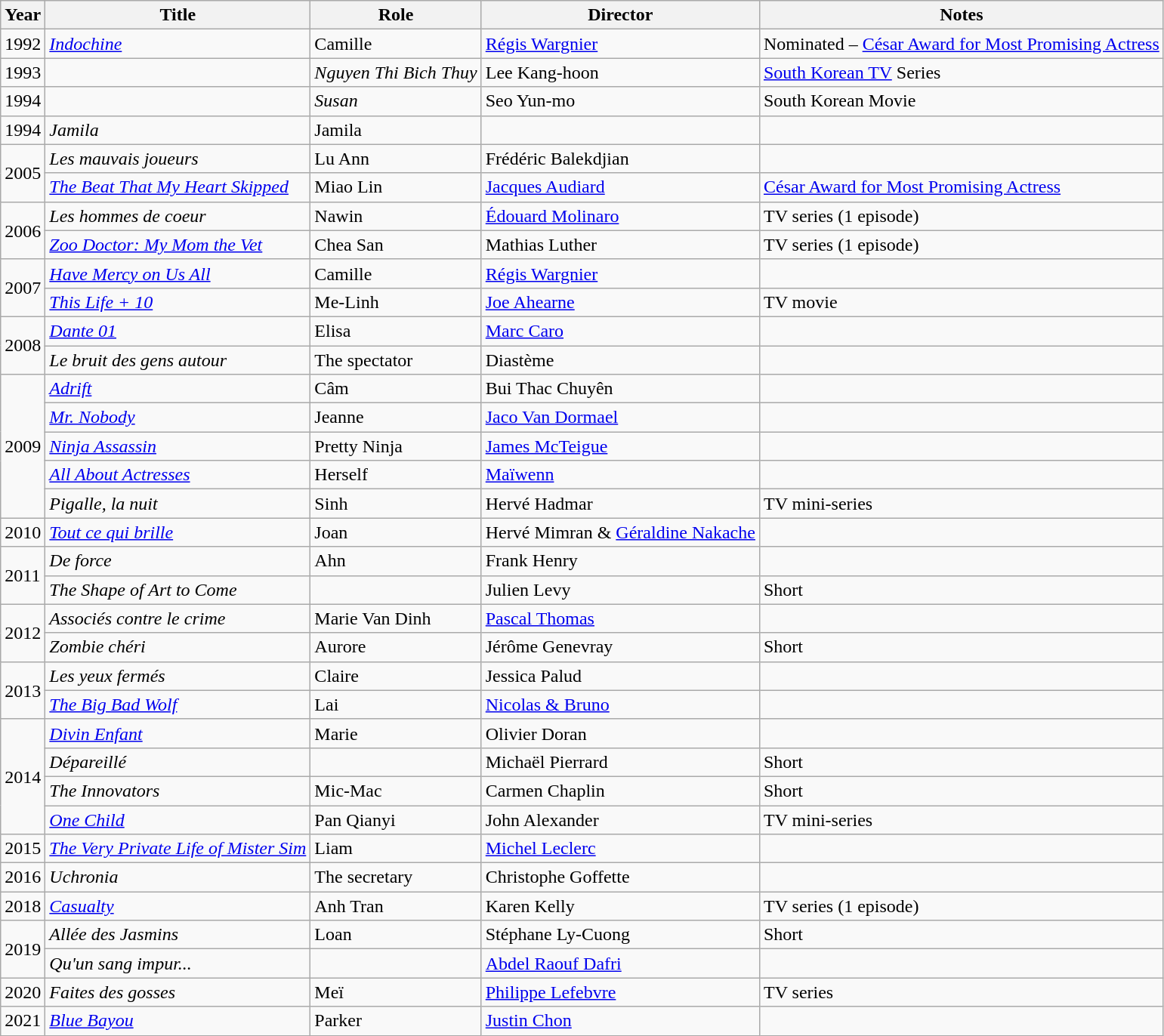<table class="wikitable">
<tr>
<th>Year</th>
<th>Title</th>
<th>Role</th>
<th>Director</th>
<th>Notes</th>
</tr>
<tr>
<td>1992</td>
<td><em><a href='#'>Indochine</a></em></td>
<td>Camille</td>
<td><a href='#'>Régis Wargnier</a></td>
<td>Nominated – <a href='#'>César Award for Most Promising Actress</a></td>
</tr>
<tr>
<td>1993</td>
<td><em></em></td>
<td><em>Nguyen Thi Bich Thuy</em></td>
<td>Lee Kang-hoon</td>
<td><a href='#'>South Korean TV</a> Series</td>
</tr>
<tr>
<td>1994</td>
<td><em></em></td>
<td><em>Susan</em></td>
<td>Seo Yun-mo</td>
<td>South Korean Movie</td>
</tr>
<tr>
<td>1994</td>
<td><em>Jamila</em></td>
<td>Jamila</td>
<td></td>
<td></td>
</tr>
<tr>
<td rowspan=2>2005</td>
<td><em>Les mauvais joueurs</em></td>
<td>Lu Ann</td>
<td>Frédéric Balekdjian</td>
<td></td>
</tr>
<tr>
<td><em><a href='#'>The Beat That My Heart Skipped</a></em></td>
<td>Miao Lin</td>
<td><a href='#'>Jacques Audiard</a></td>
<td><a href='#'>César Award for Most Promising Actress</a></td>
</tr>
<tr>
<td rowspan=2>2006</td>
<td><em>Les hommes de coeur</em></td>
<td>Nawin</td>
<td><a href='#'>Édouard Molinaro</a></td>
<td>TV series (1 episode)</td>
</tr>
<tr>
<td><em><a href='#'>Zoo Doctor: My Mom the Vet</a></em></td>
<td>Chea San</td>
<td>Mathias Luther</td>
<td>TV series (1 episode)</td>
</tr>
<tr>
<td rowspan=2>2007</td>
<td><em><a href='#'>Have Mercy on Us All</a></em></td>
<td>Camille</td>
<td><a href='#'>Régis Wargnier</a></td>
<td></td>
</tr>
<tr>
<td><em><a href='#'>This Life + 10</a></em></td>
<td>Me-Linh</td>
<td><a href='#'>Joe Ahearne</a></td>
<td>TV movie</td>
</tr>
<tr>
<td rowspan=2>2008</td>
<td><em><a href='#'>Dante 01</a></em></td>
<td>Elisa</td>
<td><a href='#'>Marc Caro</a></td>
<td></td>
</tr>
<tr>
<td><em>Le bruit des gens autour</em></td>
<td>The spectator</td>
<td>Diastème</td>
<td></td>
</tr>
<tr>
<td rowspan=5>2009</td>
<td><em><a href='#'>Adrift</a></em></td>
<td>Câm</td>
<td>Bui Thac Chuyên</td>
<td></td>
</tr>
<tr>
<td><em><a href='#'>Mr. Nobody</a></em></td>
<td>Jeanne</td>
<td><a href='#'>Jaco Van Dormael</a></td>
<td></td>
</tr>
<tr>
<td><em><a href='#'>Ninja Assassin</a></em></td>
<td>Pretty Ninja</td>
<td><a href='#'>James McTeigue</a></td>
<td></td>
</tr>
<tr>
<td><em><a href='#'>All About Actresses</a></em></td>
<td>Herself</td>
<td><a href='#'>Maïwenn</a></td>
<td></td>
</tr>
<tr>
<td><em>Pigalle, la nuit</em></td>
<td>Sinh</td>
<td>Hervé Hadmar</td>
<td>TV mini-series</td>
</tr>
<tr>
<td>2010</td>
<td><em><a href='#'>Tout ce qui brille</a></em></td>
<td>Joan</td>
<td>Hervé Mimran & <a href='#'>Géraldine Nakache</a></td>
<td></td>
</tr>
<tr>
<td rowspan=2>2011</td>
<td><em>De force</em></td>
<td>Ahn</td>
<td>Frank Henry</td>
<td></td>
</tr>
<tr>
<td><em>The Shape of Art to Come</em></td>
<td></td>
<td>Julien Levy</td>
<td>Short</td>
</tr>
<tr>
<td rowspan=2>2012</td>
<td><em>Associés contre le crime</em></td>
<td>Marie Van Dinh</td>
<td><a href='#'>Pascal Thomas</a></td>
<td></td>
</tr>
<tr>
<td><em>Zombie chéri</em></td>
<td>Aurore</td>
<td>Jérôme Genevray</td>
<td>Short</td>
</tr>
<tr>
<td rowspan=2>2013</td>
<td><em>Les yeux fermés</em></td>
<td>Claire</td>
<td>Jessica Palud</td>
<td></td>
</tr>
<tr>
<td><em><a href='#'>The Big Bad Wolf</a></em></td>
<td>Lai</td>
<td><a href='#'>Nicolas & Bruno</a></td>
<td></td>
</tr>
<tr>
<td rowspan=4>2014</td>
<td><em><a href='#'>Divin Enfant</a></em></td>
<td>Marie</td>
<td>Olivier Doran</td>
<td></td>
</tr>
<tr>
<td><em>Dépareillé</em></td>
<td></td>
<td>Michaël Pierrard</td>
<td>Short</td>
</tr>
<tr>
<td><em>The Innovators</em></td>
<td>Mic-Mac</td>
<td>Carmen Chaplin</td>
<td>Short</td>
</tr>
<tr>
<td><em><a href='#'>One Child</a></em></td>
<td>Pan Qianyi</td>
<td>John Alexander</td>
<td>TV mini-series</td>
</tr>
<tr>
<td>2015</td>
<td><em><a href='#'>The Very Private Life of Mister Sim</a></em></td>
<td>Liam</td>
<td><a href='#'>Michel Leclerc</a></td>
<td></td>
</tr>
<tr>
<td>2016</td>
<td><em>Uchronia</em></td>
<td>The secretary</td>
<td>Christophe Goffette</td>
<td></td>
</tr>
<tr>
<td>2018</td>
<td><em><a href='#'>Casualty</a></em></td>
<td>Anh Tran</td>
<td>Karen Kelly</td>
<td>TV series (1 episode)</td>
</tr>
<tr>
<td rowspan=2>2019</td>
<td><em>Allée des Jasmins</em></td>
<td>Loan</td>
<td>Stéphane Ly-Cuong</td>
<td>Short</td>
</tr>
<tr>
<td><em>Qu'un sang impur...</em></td>
<td></td>
<td><a href='#'>Abdel Raouf Dafri</a></td>
<td></td>
</tr>
<tr>
<td>2020</td>
<td><em>Faites des gosses</em></td>
<td>Meï</td>
<td><a href='#'>Philippe Lefebvre</a></td>
<td>TV series</td>
</tr>
<tr>
<td>2021</td>
<td><em><a href='#'>Blue Bayou</a></em></td>
<td>Parker</td>
<td><a href='#'>Justin Chon</a></td>
<td></td>
</tr>
</table>
